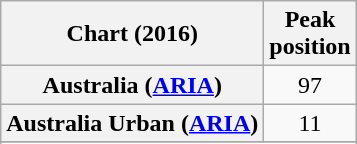<table class="wikitable sortable plainrowheaders" style="text-align:center">
<tr>
<th scope="col">Chart (2016)</th>
<th scope="col">Peak<br> position</th>
</tr>
<tr>
<th scope="row">Australia (<a href='#'>ARIA</a>)</th>
<td>97</td>
</tr>
<tr>
<th scope="row">Australia Urban (<a href='#'>ARIA</a>)</th>
<td>11</td>
</tr>
<tr>
</tr>
<tr>
</tr>
<tr>
</tr>
<tr>
</tr>
<tr>
</tr>
<tr>
</tr>
</table>
